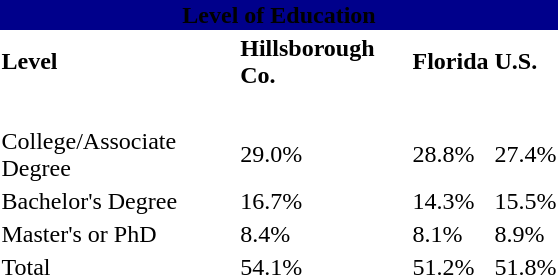<table width="380" class="toccolours" style="fixed: right; margin-left: 1em;">
<tr>
<th colspan="4" style="text-align: center; background:darkblue"><span><strong>Level of Education</strong></span></th>
</tr>
<tr>
<td><strong>Level</strong></td>
<td><strong>Hillsborough Co.</strong></td>
<td><strong>Florida</strong></td>
<td><strong>U.S.</strong></td>
</tr>
<tr>
<td colspan="4"><br></td>
</tr>
<tr>
<td>College/Associate Degree</td>
<td>29.0%</td>
<td>28.8%</td>
<td>27.4%</td>
</tr>
<tr>
<td>Bachelor's Degree</td>
<td>16.7%</td>
<td>14.3%</td>
<td>15.5%</td>
</tr>
<tr>
<td>Master's or PhD</td>
<td>8.4%</td>
<td>8.1%</td>
<td>8.9%</td>
</tr>
<tr>
<td>Total</td>
<td>54.1%</td>
<td>51.2%</td>
<td>51.8%</td>
<td></td>
</tr>
</table>
